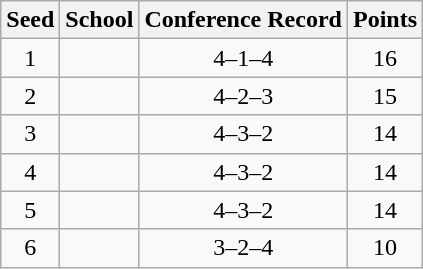<table class="wikitable" style="text-align:center">
<tr>
<th>Seed</th>
<th>School</th>
<th>Conference Record</th>
<th>Points</th>
</tr>
<tr>
<td>1</td>
<td></td>
<td>4–1–4</td>
<td>16</td>
</tr>
<tr>
<td>2</td>
<td></td>
<td>4–2–3</td>
<td>15</td>
</tr>
<tr>
<td>3</td>
<td></td>
<td>4–3–2</td>
<td>14</td>
</tr>
<tr>
<td>4</td>
<td></td>
<td>4–3–2</td>
<td>14</td>
</tr>
<tr>
<td>5</td>
<td></td>
<td>4–3–2</td>
<td>14</td>
</tr>
<tr>
<td>6</td>
<td></td>
<td>3–2–4</td>
<td>10</td>
</tr>
</table>
